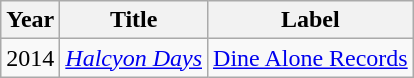<table class="wikitable">
<tr>
<th>Year</th>
<th>Title</th>
<th>Label</th>
</tr>
<tr>
<td>2014</td>
<td><em><a href='#'>Halcyon Days</a></em></td>
<td><a href='#'>Dine Alone Records</a></td>
</tr>
</table>
